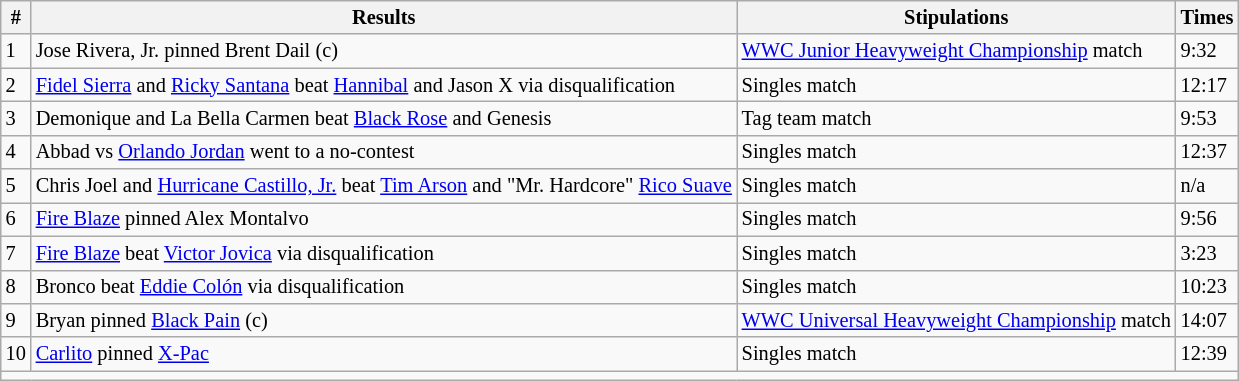<table style="font-size: 85%" class="wikitable sortable">
<tr>
<th><strong>#</strong></th>
<th><strong>Results</strong></th>
<th><strong>Stipulations</strong></th>
<th><strong>Times</strong></th>
</tr>
<tr>
<td>1</td>
<td>Jose Rivera, Jr. pinned Brent Dail (c)</td>
<td><a href='#'>WWC Junior Heavyweight Championship</a> match</td>
<td>9:32</td>
</tr>
<tr>
<td>2</td>
<td><a href='#'>Fidel Sierra</a> and <a href='#'>Ricky Santana</a> beat <a href='#'>Hannibal</a> and Jason X via disqualification</td>
<td>Singles match</td>
<td>12:17</td>
</tr>
<tr>
<td>3</td>
<td>Demonique and La Bella Carmen beat <a href='#'>Black Rose</a> and Genesis</td>
<td>Tag team match</td>
<td>9:53</td>
</tr>
<tr>
<td>4</td>
<td>Abbad vs <a href='#'>Orlando Jordan</a> went to a no-contest</td>
<td>Singles match</td>
<td>12:37</td>
</tr>
<tr>
<td>5</td>
<td>Chris Joel and <a href='#'>Hurricane Castillo, Jr.</a> beat <a href='#'>Tim Arson</a> and "Mr. Hardcore" <a href='#'>Rico Suave</a></td>
<td>Singles match</td>
<td>n/a</td>
</tr>
<tr>
<td>6</td>
<td><a href='#'>Fire Blaze</a> pinned Alex Montalvo</td>
<td>Singles match</td>
<td>9:56</td>
</tr>
<tr>
<td>7</td>
<td><a href='#'>Fire Blaze</a> beat <a href='#'>Victor Jovica</a> via disqualification</td>
<td>Singles match</td>
<td>3:23</td>
</tr>
<tr>
<td>8</td>
<td>Bronco beat <a href='#'>Eddie Colón</a> via disqualification</td>
<td>Singles match</td>
<td>10:23</td>
</tr>
<tr>
<td>9</td>
<td>Bryan pinned <a href='#'>Black Pain</a> (c)</td>
<td><a href='#'>WWC Universal Heavyweight Championship</a> match</td>
<td>14:07</td>
</tr>
<tr>
<td>10</td>
<td><a href='#'>Carlito</a> pinned <a href='#'>X-Pac</a></td>
<td>Singles match</td>
<td>12:39</td>
</tr>
<tr>
<td colspan=4></td>
</tr>
</table>
